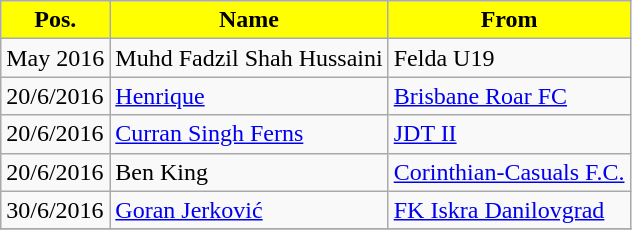<table class="wikitable sortable">
<tr>
<th style="background:Yellow; color:Black;">Pos.</th>
<th style="background:Yellow; color:Black;">Name</th>
<th style="background:Yellow; color:Black;">From</th>
</tr>
<tr>
<td>May 2016</td>
<td> Muhd Fadzil Shah Hussaini</td>
<td> Felda U19</td>
</tr>
<tr>
<td>20/6/2016</td>
<td> <a href='#'>Henrique</a></td>
<td> <a href='#'>Brisbane Roar FC</a></td>
</tr>
<tr>
<td>20/6/2016</td>
<td> <a href='#'>Curran Singh Ferns</a></td>
<td> <a href='#'>JDT II</a></td>
</tr>
<tr>
<td>20/6/2016</td>
<td> Ben King</td>
<td> <a href='#'>Corinthian-Casuals F.C.</a></td>
</tr>
<tr>
<td>30/6/2016</td>
<td> <a href='#'>Goran Jerković</a></td>
<td> <a href='#'>FK Iskra Danilovgrad</a></td>
</tr>
<tr>
</tr>
</table>
